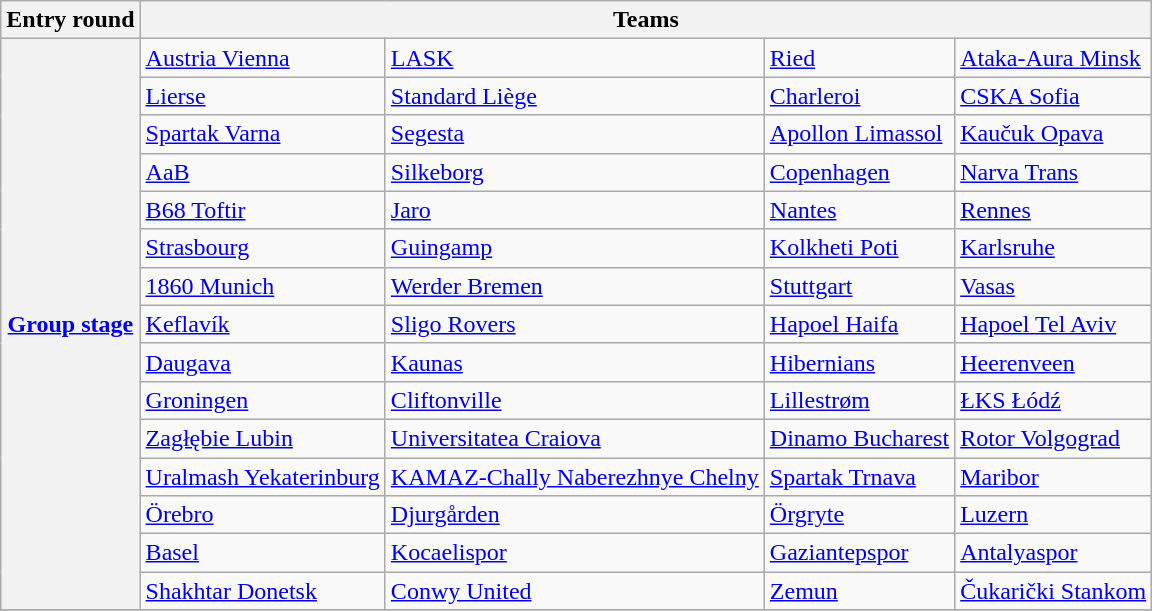<table class="wikitable">
<tr>
<th colspan=2>Entry round</th>
<th colspan=4>Teams</th>
</tr>
<tr>
<th colspan=2 rowspan=15><a href='#'>Group stage</a></th>
<td> <a href='#'>Austria Vienna</a> </td>
<td> <a href='#'>LASK</a> </td>
<td> <a href='#'>Ried</a> </td>
<td> <a href='#'>Ataka-Aura Minsk</a> </td>
</tr>
<tr>
<td> <a href='#'>Lierse</a> </td>
<td> <a href='#'>Standard Liège</a> </td>
<td> <a href='#'>Charleroi</a> </td>
<td> <a href='#'>CSKA Sofia</a> </td>
</tr>
<tr>
<td> <a href='#'>Spartak Varna</a> </td>
<td> <a href='#'>Segesta</a> </td>
<td> <a href='#'>Apollon Limassol</a> </td>
<td> <a href='#'>Kaučuk Opava</a> </td>
</tr>
<tr>
<td> <a href='#'>AaB</a> </td>
<td> <a href='#'>Silkeborg</a> </td>
<td> <a href='#'>Copenhagen</a> </td>
<td> <a href='#'>Narva Trans</a> </td>
</tr>
<tr>
<td> <a href='#'>B68 Toftir</a> </td>
<td> <a href='#'>Jaro</a> </td>
<td> <a href='#'>Nantes</a> </td>
<td> <a href='#'>Rennes</a> </td>
</tr>
<tr>
<td> <a href='#'>Strasbourg</a> </td>
<td> <a href='#'>Guingamp</a> </td>
<td> <a href='#'>Kolkheti Poti</a> </td>
<td> <a href='#'>Karlsruhe</a> </td>
</tr>
<tr>
<td> <a href='#'>1860 Munich</a> </td>
<td> <a href='#'>Werder Bremen</a> </td>
<td> <a href='#'>Stuttgart</a> </td>
<td> <a href='#'>Vasas</a> </td>
</tr>
<tr>
<td> <a href='#'>Keflavík</a> </td>
<td> <a href='#'>Sligo Rovers</a> </td>
<td> <a href='#'>Hapoel Haifa</a> </td>
<td> <a href='#'>Hapoel Tel Aviv</a> </td>
</tr>
<tr>
<td> <a href='#'>Daugava</a> </td>
<td> <a href='#'>Kaunas</a> </td>
<td> <a href='#'>Hibernians</a> </td>
<td> <a href='#'>Heerenveen</a> </td>
</tr>
<tr>
<td> <a href='#'>Groningen</a> </td>
<td> <a href='#'>Cliftonville</a> </td>
<td> <a href='#'>Lillestrøm</a> </td>
<td> <a href='#'>ŁKS Łódź</a> </td>
</tr>
<tr>
<td> <a href='#'>Zagłębie Lubin</a> </td>
<td> <a href='#'>Universitatea Craiova</a> </td>
<td> <a href='#'>Dinamo Bucharest</a> </td>
<td> <a href='#'>Rotor Volgograd</a> </td>
</tr>
<tr>
<td> <a href='#'>Uralmash Yekaterinburg</a> </td>
<td> <a href='#'>KAMAZ-Chally Naberezhnye Chelny</a> </td>
<td> <a href='#'>Spartak Trnava</a> </td>
<td> <a href='#'>Maribor</a> </td>
</tr>
<tr>
<td> <a href='#'>Örebro</a> </td>
<td> <a href='#'>Djurgården</a> </td>
<td> <a href='#'>Örgryte</a> </td>
<td> <a href='#'>Luzern</a> </td>
</tr>
<tr>
<td> <a href='#'>Basel</a> </td>
<td> <a href='#'>Kocaelispor</a> </td>
<td> <a href='#'>Gaziantepspor</a> </td>
<td> <a href='#'>Antalyaspor</a> </td>
</tr>
<tr>
<td> <a href='#'>Shakhtar Donetsk</a> </td>
<td> <a href='#'>Conwy United</a> </td>
<td> <a href='#'>Zemun</a> </td>
<td> <a href='#'>Čukarički Stankom</a> </td>
</tr>
<tr>
</tr>
</table>
